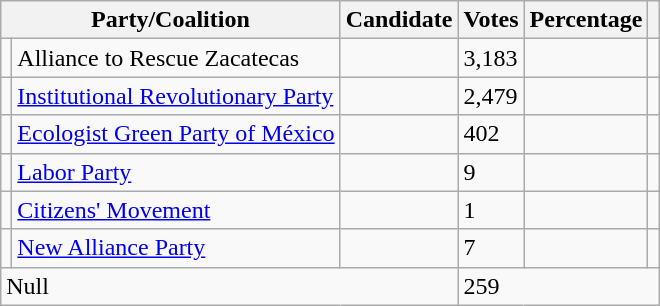<table class="wikitable">
<tr>
<th colspan="2"><strong>Party/Coalition</strong></th>
<th><strong>Candidate</strong></th>
<th><strong>Votes</strong></th>
<th><strong>Percentage</strong></th>
<th></th>
</tr>
<tr>
<td></td>
<td>Alliance to Rescue Zacatecas</td>
<td></td>
<td>3,183</td>
<td></td>
<td></td>
</tr>
<tr>
<td></td>
<td><a href='#'>Institutional Revolutionary Party</a></td>
<td></td>
<td>2,479</td>
<td></td>
<td></td>
</tr>
<tr>
<td></td>
<td><a href='#'>Ecologist Green Party of México</a></td>
<td></td>
<td>402</td>
<td></td>
<td></td>
</tr>
<tr>
<td></td>
<td><a href='#'>Labor Party</a></td>
<td></td>
<td>9</td>
<td></td>
<td></td>
</tr>
<tr>
<td></td>
<td><a href='#'>Citizens' Movement</a></td>
<td></td>
<td>1</td>
<td></td>
</tr>
<tr>
<td></td>
<td><a href='#'>New Alliance Party</a></td>
<td></td>
<td>7</td>
<td></td>
<td></td>
</tr>
<tr>
<td colspan="3">Null</td>
<td colspan="3">259</td>
</tr>
</table>
